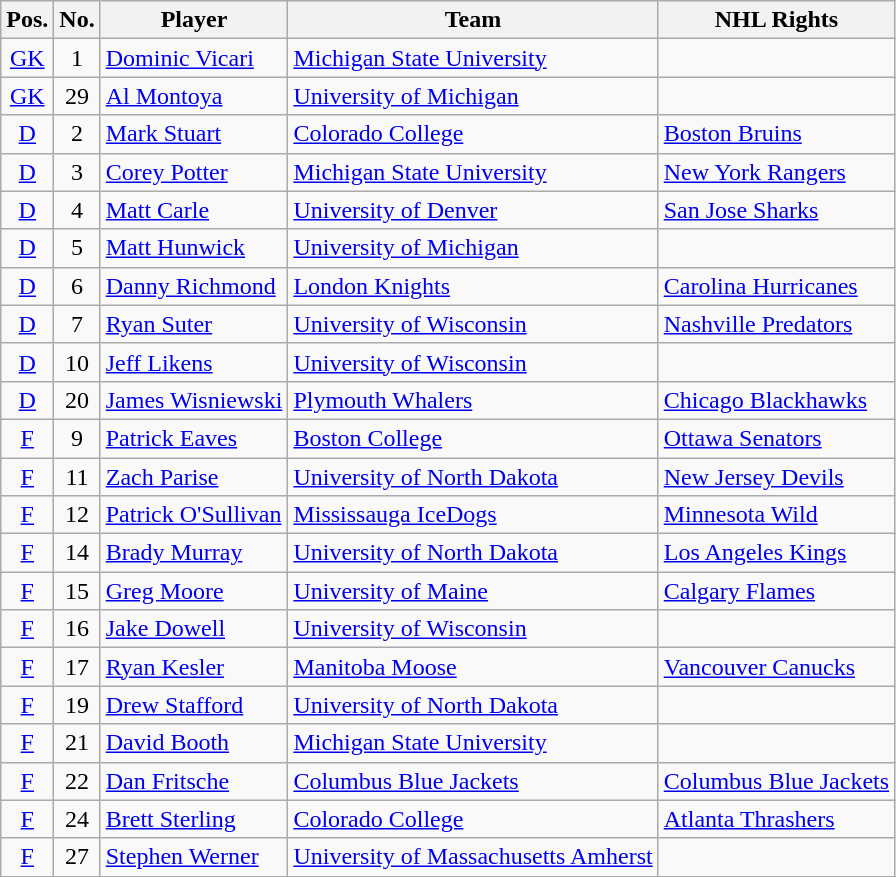<table class="wikitable sortable">
<tr>
<th>Pos.</th>
<th>No.</th>
<th>Player</th>
<th>Team</th>
<th>NHL Rights</th>
</tr>
<tr>
<td style="text-align:center;"><a href='#'>GK</a></td>
<td style="text-align:center;">1</td>
<td><a href='#'>Dominic Vicari</a></td>
<td> <a href='#'>Michigan State University</a></td>
<td></td>
</tr>
<tr>
<td style="text-align:center;"><a href='#'>GK</a></td>
<td style="text-align:center;">29</td>
<td><a href='#'>Al Montoya</a></td>
<td> <a href='#'>University of Michigan</a></td>
<td></td>
</tr>
<tr>
<td style="text-align:center;"><a href='#'>D</a></td>
<td style="text-align:center;">2</td>
<td><a href='#'>Mark Stuart</a></td>
<td> <a href='#'>Colorado College</a></td>
<td><a href='#'>Boston Bruins</a></td>
</tr>
<tr>
<td style="text-align:center;"><a href='#'>D</a></td>
<td style="text-align:center;">3</td>
<td><a href='#'>Corey Potter</a></td>
<td> <a href='#'>Michigan State University</a></td>
<td><a href='#'>New York Rangers</a></td>
</tr>
<tr>
<td style="text-align:center;"><a href='#'>D</a></td>
<td style="text-align:center;">4</td>
<td><a href='#'>Matt Carle</a></td>
<td> <a href='#'>University of Denver</a></td>
<td><a href='#'>San Jose Sharks</a></td>
</tr>
<tr>
<td style="text-align:center;"><a href='#'>D</a></td>
<td style="text-align:center;">5</td>
<td><a href='#'>Matt Hunwick</a></td>
<td> <a href='#'>University of Michigan</a></td>
<td></td>
</tr>
<tr>
<td style="text-align:center;"><a href='#'>D</a></td>
<td style="text-align:center;">6</td>
<td><a href='#'>Danny Richmond</a></td>
<td> <a href='#'>London Knights</a></td>
<td><a href='#'>Carolina Hurricanes</a></td>
</tr>
<tr>
<td style="text-align:center;"><a href='#'>D</a></td>
<td style="text-align:center;">7</td>
<td><a href='#'>Ryan Suter</a></td>
<td> <a href='#'>University of Wisconsin</a></td>
<td><a href='#'>Nashville Predators</a></td>
</tr>
<tr>
<td style="text-align:center;"><a href='#'>D</a></td>
<td style="text-align:center;">10</td>
<td><a href='#'>Jeff Likens</a></td>
<td> <a href='#'>University of Wisconsin</a></td>
<td></td>
</tr>
<tr>
<td style="text-align:center;"><a href='#'>D</a></td>
<td style="text-align:center;">20</td>
<td><a href='#'>James Wisniewski</a></td>
<td> <a href='#'>Plymouth Whalers</a></td>
<td><a href='#'>Chicago Blackhawks</a></td>
</tr>
<tr>
<td style="text-align:center;"><a href='#'>F</a></td>
<td style="text-align:center;">9</td>
<td><a href='#'>Patrick Eaves</a></td>
<td> <a href='#'>Boston College</a></td>
<td><a href='#'>Ottawa Senators</a></td>
</tr>
<tr>
<td style="text-align:center;"><a href='#'>F</a></td>
<td style="text-align:center;">11</td>
<td><a href='#'>Zach Parise</a></td>
<td> <a href='#'>University of North Dakota</a></td>
<td><a href='#'>New Jersey Devils</a></td>
</tr>
<tr>
<td style="text-align:center;"><a href='#'>F</a></td>
<td style="text-align:center;">12</td>
<td><a href='#'>Patrick O'Sullivan</a></td>
<td> <a href='#'>Mississauga IceDogs</a></td>
<td><a href='#'>Minnesota Wild</a></td>
</tr>
<tr>
<td style="text-align:center;"><a href='#'>F</a></td>
<td style="text-align:center;">14</td>
<td><a href='#'>Brady Murray</a></td>
<td> <a href='#'>University of North Dakota</a></td>
<td><a href='#'>Los Angeles Kings</a></td>
</tr>
<tr>
<td style="text-align:center;"><a href='#'>F</a></td>
<td style="text-align:center;">15</td>
<td><a href='#'>Greg Moore</a></td>
<td> <a href='#'>University of Maine</a></td>
<td><a href='#'>Calgary Flames</a></td>
</tr>
<tr>
<td style="text-align:center;"><a href='#'>F</a></td>
<td style="text-align:center;">16</td>
<td><a href='#'>Jake Dowell</a></td>
<td> <a href='#'>University of Wisconsin</a></td>
<td></td>
</tr>
<tr>
<td style="text-align:center;"><a href='#'>F</a></td>
<td style="text-align:center;">17</td>
<td><a href='#'>Ryan Kesler</a></td>
<td> <a href='#'>Manitoba Moose</a></td>
<td><a href='#'>Vancouver Canucks</a></td>
</tr>
<tr>
<td style="text-align:center;"><a href='#'>F</a></td>
<td style="text-align:center;">19</td>
<td><a href='#'>Drew Stafford</a></td>
<td> <a href='#'>University of North Dakota</a></td>
<td></td>
</tr>
<tr>
<td style="text-align:center;"><a href='#'>F</a></td>
<td style="text-align:center;">21</td>
<td><a href='#'>David Booth</a></td>
<td> <a href='#'>Michigan State University</a></td>
<td></td>
</tr>
<tr>
<td style="text-align:center;"><a href='#'>F</a></td>
<td style="text-align:center;">22</td>
<td><a href='#'>Dan Fritsche</a></td>
<td> <a href='#'>Columbus Blue Jackets</a></td>
<td><a href='#'>Columbus Blue Jackets</a></td>
</tr>
<tr>
<td style="text-align:center;"><a href='#'>F</a></td>
<td style="text-align:center;">24</td>
<td><a href='#'>Brett Sterling</a></td>
<td> <a href='#'>Colorado College</a></td>
<td><a href='#'>Atlanta Thrashers</a></td>
</tr>
<tr>
<td style="text-align:center;"><a href='#'>F</a></td>
<td style="text-align:center;">27</td>
<td><a href='#'>Stephen Werner</a></td>
<td> <a href='#'>University of Massachusetts Amherst</a></td>
<td></td>
</tr>
<tr>
</tr>
</table>
